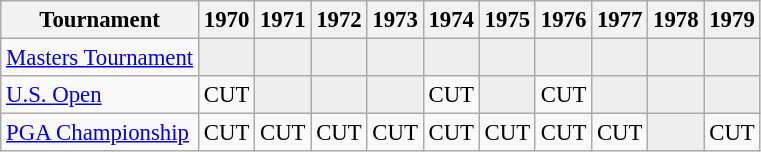<table class="wikitable" style="font-size:95%;text-align:center;">
<tr>
<th>Tournament</th>
<th>1970</th>
<th>1971</th>
<th>1972</th>
<th>1973</th>
<th>1974</th>
<th>1975</th>
<th>1976</th>
<th>1977</th>
<th>1978</th>
<th>1979</th>
</tr>
<tr>
<td align=left><a href='#'>Masters Tournament</a></td>
<td style="background:#eeeeee;"></td>
<td style="background:#eeeeee;"></td>
<td style="background:#eeeeee;"></td>
<td style="background:#eeeeee;"></td>
<td style="background:#eeeeee;"></td>
<td style="background:#eeeeee;"></td>
<td style="background:#eeeeee;"></td>
<td style="background:#eeeeee;"></td>
<td style="background:#eeeeee;"></td>
<td style="background:#eeeeee;"></td>
</tr>
<tr>
<td align=left><a href='#'>U.S. Open</a></td>
<td>CUT</td>
<td style="background:#eeeeee;"></td>
<td style="background:#eeeeee;"></td>
<td style="background:#eeeeee;"></td>
<td>CUT</td>
<td style="background:#eeeeee;"></td>
<td>CUT</td>
<td style="background:#eeeeee;"></td>
<td style="background:#eeeeee;"></td>
<td style="background:#eeeeee;"></td>
</tr>
<tr>
<td align=left><a href='#'>PGA Championship</a></td>
<td>CUT</td>
<td>CUT</td>
<td>CUT</td>
<td>CUT</td>
<td>CUT</td>
<td>CUT</td>
<td>CUT</td>
<td>CUT</td>
<td style="background:#eeeeee;"></td>
<td>CUT</td>
</tr>
</table>
